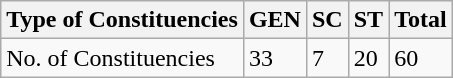<table class="wikitable">
<tr>
<th>Type of Constituencies</th>
<th>GEN</th>
<th>SC</th>
<th>ST</th>
<th>Total</th>
</tr>
<tr>
<td>No. of Constituencies</td>
<td>33</td>
<td>7</td>
<td>20</td>
<td>60</td>
</tr>
</table>
